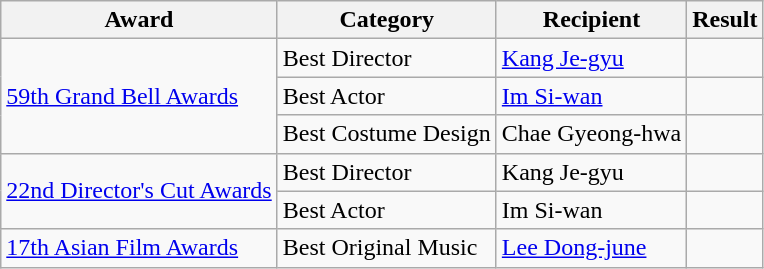<table class="wikitable sortable">
<tr>
<th>Award</th>
<th>Category</th>
<th>Recipient</th>
<th>Result</th>
</tr>
<tr>
<td rowspan=3><a href='#'>59th Grand Bell Awards</a></td>
<td>Best Director</td>
<td><a href='#'>Kang Je-gyu</a></td>
<td></td>
</tr>
<tr>
<td>Best Actor</td>
<td><a href='#'>Im Si-wan</a></td>
<td></td>
</tr>
<tr>
<td>Best Costume Design</td>
<td>Chae Gyeong-hwa</td>
<td></td>
</tr>
<tr>
<td rowspan=2><a href='#'>22nd Director's Cut Awards</a></td>
<td>Best Director</td>
<td>Kang Je-gyu</td>
<td></td>
</tr>
<tr>
<td>Best Actor</td>
<td>Im Si-wan</td>
<td></td>
</tr>
<tr>
<td><a href='#'>17th Asian Film Awards</a></td>
<td>Best Original Music</td>
<td><a href='#'>Lee Dong-june</a></td>
<td></td>
</tr>
</table>
